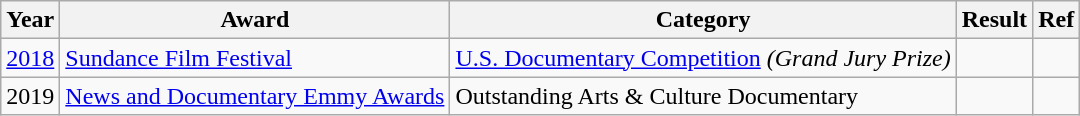<table class="wikitable">
<tr>
<th>Year</th>
<th>Award</th>
<th>Category</th>
<th>Result</th>
<th>Ref</th>
</tr>
<tr>
<td style="text-align:left;"><a href='#'>2018</a></td>
<td style="text-align:left;"><a href='#'>Sundance Film Festival</a></td>
<td style="text-align:left;"><a href='#'>U.S. Documentary Competition</a> <em>(Grand Jury Prize)</em></td>
<td></td>
<td></td>
</tr>
<tr>
<td style="text-align:left;">2019</td>
<td style="text-align:left;"><a href='#'>News and Documentary Emmy Awards</a></td>
<td style="text-align:left;">Outstanding Arts & Culture Documentary</td>
<td></td>
<td></td>
</tr>
</table>
